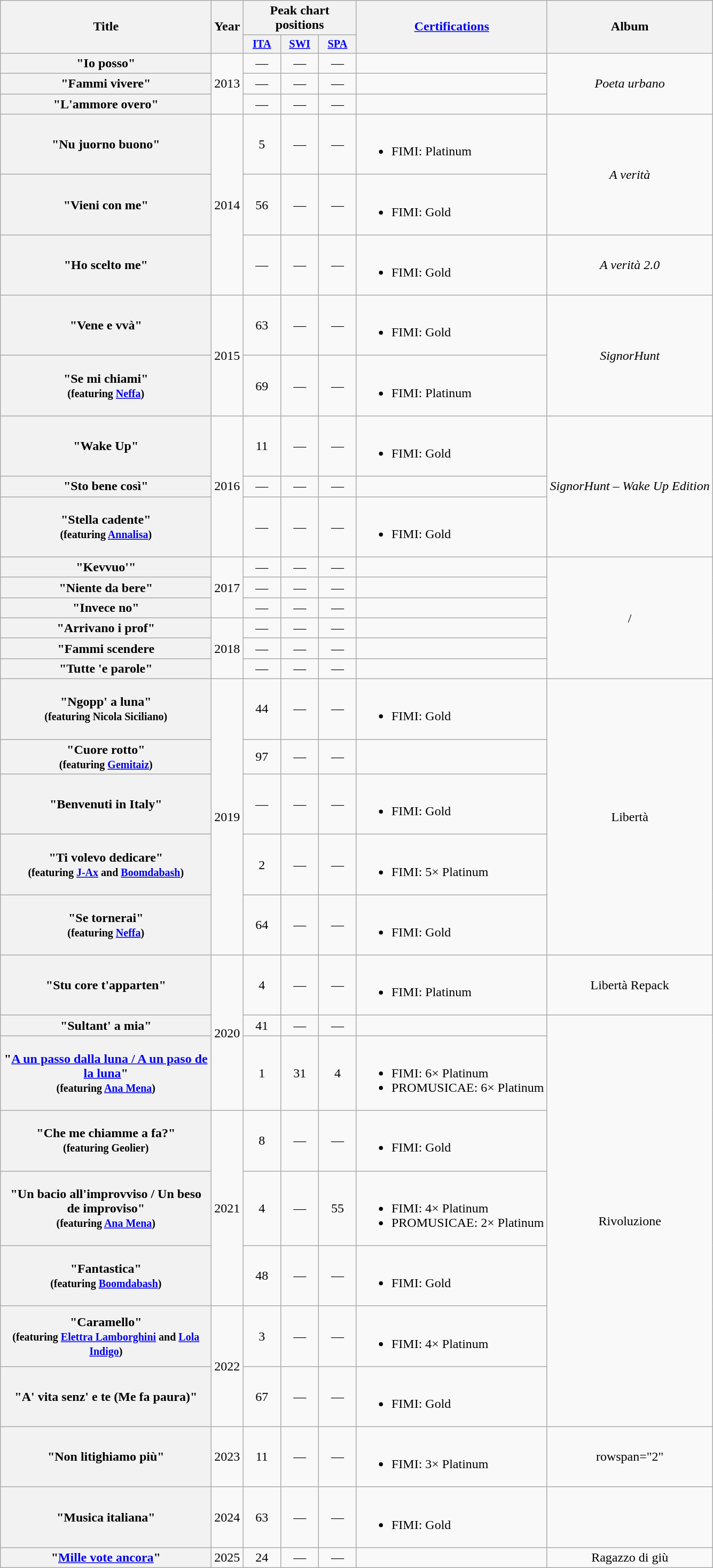<table class="wikitable plainrowheaders" style="text-align:center;">
<tr>
<th scope="col" rowspan="2" style="width:16em;">Title</th>
<th scope="col" rowspan="2" style="width:1em;">Year</th>
<th scope="col" colspan="3">Peak chart positions</th>
<th scope="col" rowspan="2"><a href='#'>Certifications</a></th>
<th scope="col" rowspan="2">Album</th>
</tr>
<tr>
<th scope="col" style="width:3em;font-size:85%;"><a href='#'>ITA</a><br></th>
<th scope="col" style="width:3em;font-size:85%;"><a href='#'>SWI</a><br></th>
<th scope="col" style="width:3em;font-size:85%;"><a href='#'>SPA</a><br></th>
</tr>
<tr>
<th scope="row">"Io posso"</th>
<td rowspan="3">2013</td>
<td>—</td>
<td>—</td>
<td>—</td>
<td align="left"></td>
<td rowspan="3"><em>Poeta urbano</em></td>
</tr>
<tr>
<th scope="row">"Fammi vivere"</th>
<td>—</td>
<td>—</td>
<td>—</td>
<td align="left"></td>
</tr>
<tr>
<th scope="row">"L'ammore overo"</th>
<td>—</td>
<td>—</td>
<td>—</td>
<td align="left"></td>
</tr>
<tr>
<th scope="row">"Nu juorno buono"</th>
<td rowspan="3">2014</td>
<td>5</td>
<td>—</td>
<td>—</td>
<td align="left"><br><ul><li>FIMI: Platinum</li></ul></td>
<td rowspan="2"><em>A verità</em></td>
</tr>
<tr>
<th scope="row">"Vieni con me"</th>
<td>56</td>
<td>—</td>
<td>—</td>
<td align="left"><br><ul><li>FIMI: Gold</li></ul></td>
</tr>
<tr>
<th scope="row">"Ho scelto me"</th>
<td>—</td>
<td>—</td>
<td>—</td>
<td align="left"><br><ul><li>FIMI: Gold</li></ul></td>
<td><em>A verità 2.0</em></td>
</tr>
<tr>
<th scope="row">"Vene e vvà"</th>
<td rowspan="2">2015</td>
<td>63</td>
<td>—</td>
<td>—</td>
<td align="left"><br><ul><li>FIMI: Gold</li></ul></td>
<td rowspan="2"><em>SignorHunt</em></td>
</tr>
<tr>
<th scope="row">"Se mi chiami" <br><small>(featuring <a href='#'>Neffa</a>)</small></th>
<td>69</td>
<td>—</td>
<td>—</td>
<td align="left"><br><ul><li>FIMI: Platinum</li></ul></td>
</tr>
<tr>
<th scope="row">"Wake Up"</th>
<td rowspan="3">2016</td>
<td>11</td>
<td>—</td>
<td>—</td>
<td align="left"><br><ul><li>FIMI: Gold</li></ul></td>
<td rowspan="3"><em>SignorHunt – Wake Up Edition</em></td>
</tr>
<tr>
<th scope="row">"Sto bene così"</th>
<td>—</td>
<td>—</td>
<td>—</td>
<td align="left"></td>
</tr>
<tr>
<th scope="row">"Stella cadente"<br><small>(featuring <a href='#'>Annalisa</a>)</small></th>
<td>—</td>
<td>—</td>
<td>—</td>
<td align="left"><br><ul><li>FIMI: Gold</li></ul></td>
</tr>
<tr>
<th scope="row">"Kevvuo'"</th>
<td rowspan="3">2017</td>
<td>—</td>
<td>—</td>
<td>—</td>
<td align="left"></td>
<td rowspan="6">/</td>
</tr>
<tr>
<th scope="row">"Niente da bere"</th>
<td>—</td>
<td>—</td>
<td>—</td>
<td align="left"></td>
</tr>
<tr>
<th scope="row">"Invece no"</th>
<td>—</td>
<td>—</td>
<td>—</td>
<td align="left"></td>
</tr>
<tr>
<th scope="row">"Arrivano i prof"</th>
<td rowspan="3">2018</td>
<td>—</td>
<td>—</td>
<td>—</td>
<td align="left"></td>
</tr>
<tr>
<th scope="row">"Fammi scendere<em></th>
<td>—</td>
<td>—</td>
<td>—</td>
<td align="left"></td>
</tr>
<tr>
<th scope="row">"Tutte 'e parole"</th>
<td>—</td>
<td>—</td>
<td>—</td>
<td align="left"></td>
</tr>
<tr>
<th scope="row">"Ngopp' a luna"<br><small>(featuring Nicola Siciliano)</small></th>
<td rowspan="5">2019</td>
<td>44</td>
<td>—</td>
<td>—</td>
<td align="left"><br><ul><li>FIMI: Gold</li></ul></td>
<td rowspan="5"></em>Libertà<em></td>
</tr>
<tr>
<th scope="row">"Cuore rotto"<br><small>(featuring <a href='#'>Gemitaiz</a>)</small></th>
<td>97</td>
<td>—</td>
<td>—</td>
<td align="left"></td>
</tr>
<tr>
<th scope="row">"Benvenuti in Italy"</th>
<td>—</td>
<td>—</td>
<td>—</td>
<td align="left"><br><ul><li>FIMI: Gold</li></ul></td>
</tr>
<tr>
<th scope="row">"Ti volevo dedicare"<br><small>(featuring <a href='#'>J-Ax</a> and <a href='#'>Boomdabash</a>)</small></th>
<td>2</td>
<td>—</td>
<td>—</td>
<td align="left"><br><ul><li>FIMI: 5× Platinum</li></ul></td>
</tr>
<tr>
<th scope="row">"Se tornerai"<br><small>(featuring <a href='#'>Neffa</a>)</small></th>
<td>64</td>
<td>—</td>
<td>—</td>
<td align="left"><br><ul><li>FIMI: Gold</li></ul></td>
</tr>
<tr>
<th scope="row">"Stu core t'apparten"</th>
<td rowspan="3">2020</td>
<td>4</td>
<td>—</td>
<td>—</td>
<td align="left"><br><ul><li>FIMI: Platinum</li></ul></td>
<td></em>Libertà Repack<em></td>
</tr>
<tr>
<th scope="row">"Sultant' a mia"</th>
<td>41</td>
<td>—</td>
<td>—</td>
<td align="left"></td>
<td rowspan="7"></em>Rivoluzione<em></td>
</tr>
<tr>
<th scope="row">"<a href='#'>A un passo dalla luna / A un paso de la luna</a>"<br><small>(featuring <a href='#'>Ana Mena</a>)</small></th>
<td>1</td>
<td>31</td>
<td>4</td>
<td align="left"><br><ul><li>FIMI: 6× Platinum</li><li>PROMUSICAE: 6× Platinum</li></ul></td>
</tr>
<tr>
<th scope="row">"Che me chiamme a fa?"<br><small>(featuring Geolier)</small></th>
<td rowspan="3">2021</td>
<td>8</td>
<td>—</td>
<td>—</td>
<td align="left"><br><ul><li>FIMI: Gold</li></ul></td>
</tr>
<tr>
<th scope="row">"Un bacio all'improvviso / Un beso de improviso"<br><small>(featuring <a href='#'>Ana Mena</a>)</small></th>
<td>4</td>
<td>—</td>
<td>55</td>
<td align="left"><br><ul><li>FIMI: 4× Platinum</li><li>PROMUSICAE: 2× Platinum</li></ul></td>
</tr>
<tr>
<th scope="row">"Fantastica" <br><small>(featuring <a href='#'>Boomdabash</a>)</small></th>
<td>48</td>
<td>—</td>
<td>—</td>
<td align="left"><br><ul><li>FIMI: Gold</li></ul></td>
</tr>
<tr>
<th scope="row">"Caramello" <br><small>(featuring <a href='#'>Elettra Lamborghini</a> and <a href='#'>Lola Indigo</a>)</small></th>
<td rowspan="2">2022</td>
<td>3</td>
<td>—</td>
<td>—</td>
<td align="left"><br><ul><li>FIMI: 4× Platinum</li></ul></td>
</tr>
<tr>
<th scope="row">"A' vita senz' e te (Me fa paura)"</th>
<td>67</td>
<td>—</td>
<td>—</td>
<td align="left"><br><ul><li>FIMI: Gold</li></ul></td>
</tr>
<tr>
<th scope="row">"Non litighiamo più"</th>
<td>2023</td>
<td>11</td>
<td>—</td>
<td>—</td>
<td align="left"><br><ul><li>FIMI: 3× Platinum</li></ul></td>
<td>rowspan="2" </td>
</tr>
<tr>
<th scope="row">"Musica italiana"</th>
<td>2024</td>
<td>63</td>
<td>—</td>
<td>—</td>
<td align="left"><br><ul><li>FIMI: Gold</li></ul></td>
</tr>
<tr>
<th scope="row">"<a href='#'>Mille vote ancora</a>"</th>
<td>2025</td>
<td>24<br></td>
<td>—</td>
<td>—</td>
<td align="left"></td>
<td></em>Ragazzo di giù<em></td>
</tr>
</table>
